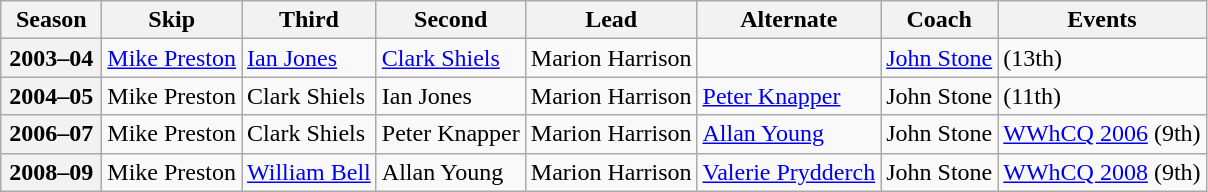<table class="wikitable">
<tr>
<th scope="col" width=60>Season</th>
<th scope="col">Skip</th>
<th scope="col">Third</th>
<th scope="col">Second</th>
<th scope="col">Lead</th>
<th scope="col">Alternate</th>
<th scope="col">Coach</th>
<th scope="col">Events</th>
</tr>
<tr>
<th scope="row">2003–04</th>
<td><a href='#'>Mike Preston</a></td>
<td><a href='#'>Ian Jones</a></td>
<td><a href='#'>Clark Shiels</a></td>
<td>Marion Harrison</td>
<td></td>
<td><a href='#'>John Stone</a></td>
<td> (13th)</td>
</tr>
<tr>
<th scope="row">2004–05</th>
<td>Mike Preston</td>
<td>Clark Shiels</td>
<td>Ian Jones</td>
<td>Marion Harrison</td>
<td><a href='#'>Peter Knapper</a></td>
<td>John Stone</td>
<td> (11th)</td>
</tr>
<tr>
<th scope="row">2006–07</th>
<td>Mike Preston</td>
<td>Clark Shiels</td>
<td>Peter Knapper</td>
<td>Marion Harrison</td>
<td><a href='#'>Allan Young</a></td>
<td>John Stone</td>
<td><a href='#'>WWhCQ 2006</a> (9th)</td>
</tr>
<tr>
<th scope="row">2008–09</th>
<td>Mike Preston</td>
<td><a href='#'>William Bell</a></td>
<td>Allan Young</td>
<td>Marion Harrison</td>
<td><a href='#'>Valerie Prydderch</a></td>
<td>John Stone</td>
<td><a href='#'>WWhCQ 2008</a> (9th)</td>
</tr>
</table>
